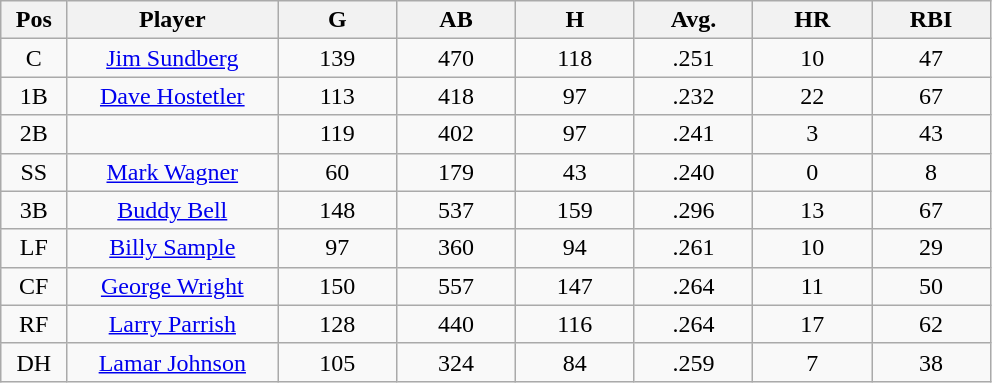<table class="wikitable sortable">
<tr>
<th bgcolor="#DDDDFF" width="5%">Pos</th>
<th bgcolor="#DDDDFF" width="16%">Player</th>
<th bgcolor="#DDDDFF" width="9%">G</th>
<th bgcolor="#DDDDFF" width="9%">AB</th>
<th bgcolor="#DDDDFF" width="9%">H</th>
<th bgcolor="#DDDDFF" width="9%">Avg.</th>
<th bgcolor="#DDDDFF" width="9%">HR</th>
<th bgcolor="#DDDDFF" width="9%">RBI</th>
</tr>
<tr align="center">
<td>C</td>
<td><a href='#'>Jim Sundberg</a></td>
<td>139</td>
<td>470</td>
<td>118</td>
<td>.251</td>
<td>10</td>
<td>47</td>
</tr>
<tr align=center>
<td>1B</td>
<td><a href='#'>Dave Hostetler</a></td>
<td>113</td>
<td>418</td>
<td>97</td>
<td>.232</td>
<td>22</td>
<td>67</td>
</tr>
<tr align=center>
<td>2B</td>
<td></td>
<td>119</td>
<td>402</td>
<td>97</td>
<td>.241</td>
<td>3</td>
<td>43</td>
</tr>
<tr align="center">
<td>SS</td>
<td><a href='#'>Mark Wagner</a></td>
<td>60</td>
<td>179</td>
<td>43</td>
<td>.240</td>
<td>0</td>
<td>8</td>
</tr>
<tr align=center>
<td>3B</td>
<td><a href='#'>Buddy Bell</a></td>
<td>148</td>
<td>537</td>
<td>159</td>
<td>.296</td>
<td>13</td>
<td>67</td>
</tr>
<tr align=center>
<td>LF</td>
<td><a href='#'>Billy Sample</a></td>
<td>97</td>
<td>360</td>
<td>94</td>
<td>.261</td>
<td>10</td>
<td>29</td>
</tr>
<tr align=center>
<td>CF</td>
<td><a href='#'>George Wright</a></td>
<td>150</td>
<td>557</td>
<td>147</td>
<td>.264</td>
<td>11</td>
<td>50</td>
</tr>
<tr align=center>
<td>RF</td>
<td><a href='#'>Larry Parrish</a></td>
<td>128</td>
<td>440</td>
<td>116</td>
<td>.264</td>
<td>17</td>
<td>62</td>
</tr>
<tr align=center>
<td>DH</td>
<td><a href='#'>Lamar Johnson</a></td>
<td>105</td>
<td>324</td>
<td>84</td>
<td>.259</td>
<td>7</td>
<td>38</td>
</tr>
</table>
